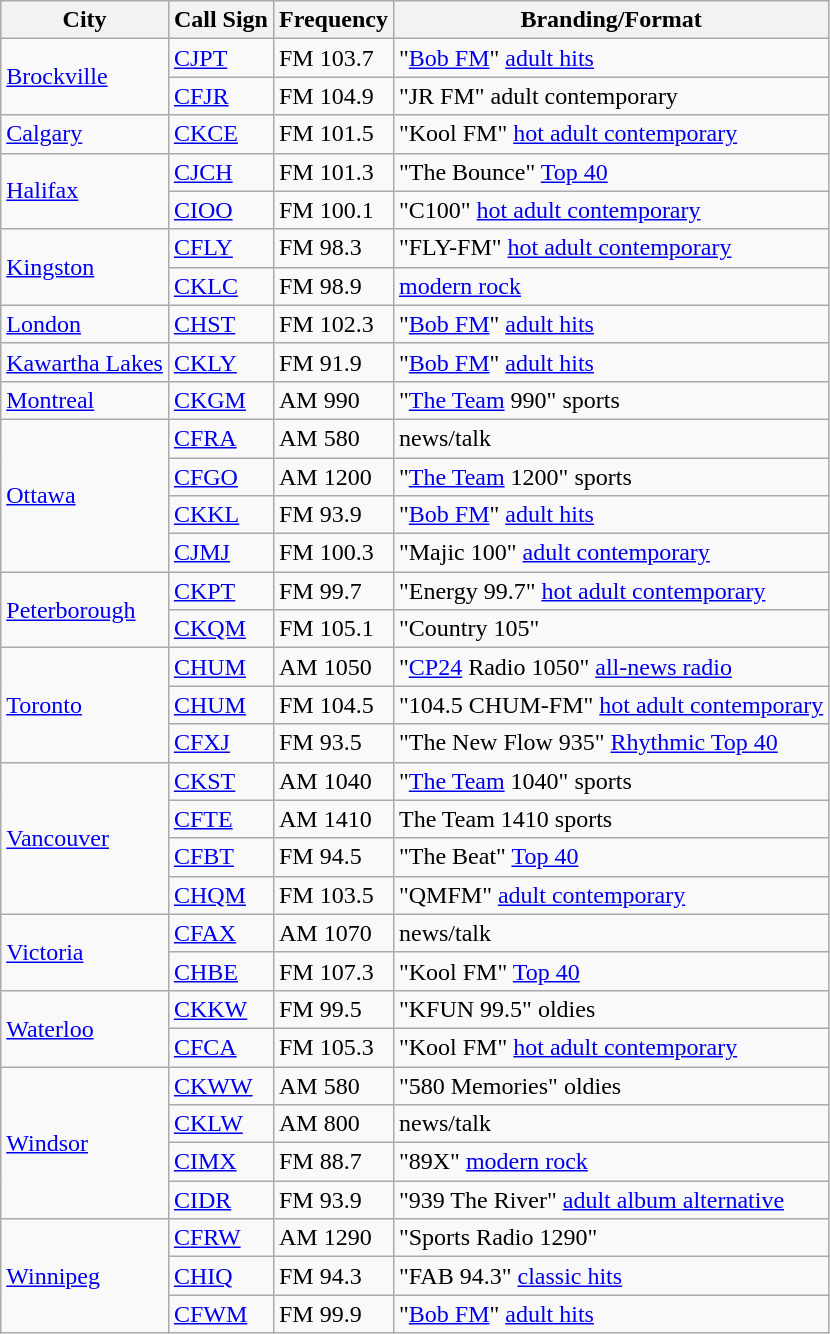<table class="wikitable">
<tr>
<th>City</th>
<th>Call Sign</th>
<th>Frequency</th>
<th>Branding/Format</th>
</tr>
<tr>
<td rowspan="2"><a href='#'>Brockville</a></td>
<td><a href='#'>CJPT</a></td>
<td>FM 103.7</td>
<td>"<a href='#'>Bob FM</a>" <a href='#'>adult hits</a></td>
</tr>
<tr>
<td><a href='#'>CFJR</a></td>
<td>FM 104.9</td>
<td>"JR FM" adult contemporary</td>
</tr>
<tr>
<td><a href='#'>Calgary</a></td>
<td><a href='#'>CKCE</a></td>
<td>FM 101.5</td>
<td>"Kool FM" <a href='#'>hot adult contemporary</a></td>
</tr>
<tr>
<td rowspan="2"><a href='#'>Halifax</a></td>
<td><a href='#'>CJCH</a></td>
<td>FM 101.3</td>
<td>"The Bounce" <a href='#'>Top 40</a></td>
</tr>
<tr>
<td><a href='#'>CIOO</a></td>
<td>FM 100.1</td>
<td>"C100" <a href='#'>hot adult contemporary</a></td>
</tr>
<tr>
<td rowspan="2"><a href='#'>Kingston</a></td>
<td><a href='#'>CFLY</a></td>
<td>FM 98.3</td>
<td>"FLY-FM" <a href='#'>hot adult contemporary</a></td>
</tr>
<tr>
<td><a href='#'>CKLC</a></td>
<td>FM 98.9</td>
<td><a href='#'>modern rock</a></td>
</tr>
<tr>
<td><a href='#'>London</a></td>
<td><a href='#'>CHST</a></td>
<td>FM 102.3</td>
<td>"<a href='#'>Bob FM</a>" <a href='#'>adult hits</a></td>
</tr>
<tr>
<td><a href='#'>Kawartha Lakes</a></td>
<td><a href='#'>CKLY</a></td>
<td>FM 91.9</td>
<td>"<a href='#'>Bob FM</a>" <a href='#'>adult hits</a></td>
</tr>
<tr>
<td><a href='#'>Montreal</a></td>
<td><a href='#'>CKGM</a></td>
<td>AM 990</td>
<td>"<a href='#'>The Team</a> 990" sports</td>
</tr>
<tr>
<td rowspan="4"><a href='#'>Ottawa</a></td>
<td><a href='#'>CFRA</a></td>
<td>AM 580</td>
<td>news/talk</td>
</tr>
<tr>
<td><a href='#'>CFGO</a></td>
<td>AM 1200</td>
<td>"<a href='#'>The Team</a> 1200" sports</td>
</tr>
<tr>
<td><a href='#'>CKKL</a></td>
<td>FM 93.9</td>
<td>"<a href='#'>Bob FM</a>" <a href='#'>adult hits</a></td>
</tr>
<tr>
<td><a href='#'>CJMJ</a></td>
<td>FM 100.3</td>
<td>"Majic 100" <a href='#'>adult contemporary</a></td>
</tr>
<tr>
<td rowspan="2"><a href='#'>Peterborough</a></td>
<td><a href='#'>CKPT</a></td>
<td>FM 99.7</td>
<td>"Energy 99.7" <a href='#'>hot adult contemporary</a></td>
</tr>
<tr>
<td><a href='#'>CKQM</a></td>
<td>FM 105.1</td>
<td>"Country 105"</td>
</tr>
<tr>
<td rowspan="3"><a href='#'>Toronto</a></td>
<td><a href='#'>CHUM</a></td>
<td>AM 1050</td>
<td>"<a href='#'>CP24</a> Radio 1050" <a href='#'>all-news radio</a></td>
</tr>
<tr>
<td><a href='#'>CHUM</a></td>
<td>FM 104.5</td>
<td>"104.5 CHUM-FM" <a href='#'>hot adult contemporary</a></td>
</tr>
<tr>
<td><a href='#'>CFXJ</a></td>
<td>FM 93.5</td>
<td>"The New Flow 935" <a href='#'>Rhythmic Top 40</a></td>
</tr>
<tr>
<td rowspan="4"><a href='#'>Vancouver</a></td>
<td><a href='#'>CKST</a></td>
<td>AM 1040</td>
<td>"<a href='#'>The Team</a> 1040" sports</td>
</tr>
<tr>
<td><a href='#'>CFTE</a></td>
<td>AM 1410</td>
<td>The Team 1410 sports</td>
</tr>
<tr>
<td><a href='#'>CFBT</a></td>
<td>FM 94.5</td>
<td>"The Beat" <a href='#'>Top 40</a></td>
</tr>
<tr>
<td><a href='#'>CHQM</a></td>
<td>FM 103.5</td>
<td>"QMFM" <a href='#'>adult contemporary</a></td>
</tr>
<tr>
<td rowspan="2"><a href='#'>Victoria</a></td>
<td><a href='#'>CFAX</a></td>
<td>AM 1070</td>
<td>news/talk</td>
</tr>
<tr>
<td><a href='#'>CHBE</a></td>
<td>FM 107.3</td>
<td>"Kool FM" <a href='#'>Top 40</a></td>
</tr>
<tr>
<td rowspan="2"><a href='#'>Waterloo</a></td>
<td><a href='#'>CKKW</a></td>
<td>FM 99.5</td>
<td>"KFUN 99.5" oldies</td>
</tr>
<tr>
<td><a href='#'>CFCA</a></td>
<td>FM 105.3</td>
<td>"Kool FM" <a href='#'>hot adult contemporary</a></td>
</tr>
<tr>
<td rowspan="4"><a href='#'>Windsor</a></td>
<td><a href='#'>CKWW</a></td>
<td>AM 580</td>
<td>"580 Memories" oldies</td>
</tr>
<tr>
<td><a href='#'>CKLW</a></td>
<td>AM 800</td>
<td>news/talk</td>
</tr>
<tr>
<td><a href='#'>CIMX</a></td>
<td>FM 88.7</td>
<td>"89X" <a href='#'>modern rock</a></td>
</tr>
<tr>
<td><a href='#'>CIDR</a></td>
<td>FM 93.9</td>
<td>"939 The River" <a href='#'>adult album alternative</a></td>
</tr>
<tr>
<td rowspan="4"><a href='#'>Winnipeg</a></td>
<td><a href='#'>CFRW</a></td>
<td>AM 1290</td>
<td>"Sports Radio 1290"</td>
</tr>
<tr>
<td><a href='#'>CHIQ</a></td>
<td>FM 94.3</td>
<td>"FAB 94.3" <a href='#'>classic hits</a></td>
</tr>
<tr>
<td><a href='#'>CFWM</a></td>
<td>FM 99.9</td>
<td>"<a href='#'>Bob FM</a>" <a href='#'>adult hits</a></td>
</tr>
</table>
